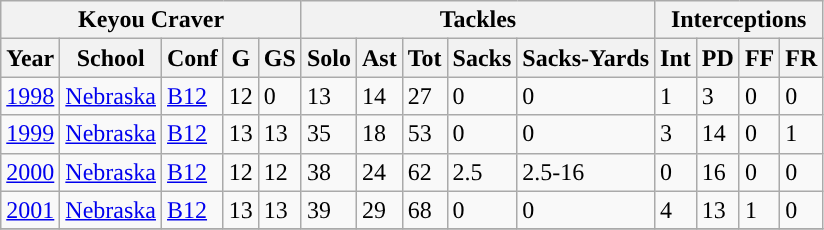<table class="wikitable">
<tr>
<th colspan="5" style="text-align: center; font-weight:bold;">Keyou Craver</th>
<th colspan="5" style="text-align: center; font-weight:bold;">Tackles</th>
<th colspan="4" style="text-align: center; font-weight:bold;">Interceptions</th>
</tr>
<tr>
<th style="font-weight:bold;" style=>Year</th>
<th style="font-weight:bold;" style=>School</th>
<th style="font-weight:bold;" style=>Conf</th>
<th style="font-weight:bold;" style=>G</th>
<th style="font-weight:bold;" style=>GS</th>
<th style="font-weight:bold;" style=>Solo</th>
<th style="font-weight:bold;" style=>Ast</th>
<th style="font-weight:bold;" style=>Tot</th>
<th style="font-weight:bold;" style=>Sacks</th>
<th style="font-weight:bold;" style=>Sacks-Yards</th>
<th style="font-weight:bold;" style=>Int</th>
<th style="font-weight:bold;" style=>PD</th>
<th style="font-weight:bold;" style=>FF</th>
<th style="font-weight:bold;" style=>FR</th>
</tr>
<tr>
<td><a href='#'>1998</a></td>
<td><a href='#'>Nebraska</a></td>
<td><a href='#'>B12</a></td>
<td>12</td>
<td>0</td>
<td>13</td>
<td>14</td>
<td>27</td>
<td>0</td>
<td>0</td>
<td>1</td>
<td>3</td>
<td>0</td>
<td>0</td>
</tr>
<tr>
<td><a href='#'>1999</a></td>
<td><a href='#'>Nebraska</a></td>
<td><a href='#'>B12</a></td>
<td>13</td>
<td>13</td>
<td>35</td>
<td>18</td>
<td>53</td>
<td>0</td>
<td>0</td>
<td>3</td>
<td>14</td>
<td>0</td>
<td>1</td>
</tr>
<tr>
<td><a href='#'>2000</a></td>
<td><a href='#'>Nebraska</a></td>
<td><a href='#'>B12</a></td>
<td>12</td>
<td>12</td>
<td>38</td>
<td>24</td>
<td>62</td>
<td>2.5</td>
<td>2.5-16</td>
<td>0</td>
<td>16</td>
<td>0</td>
<td>0</td>
</tr>
<tr>
<td><a href='#'>2001</a></td>
<td><a href='#'>Nebraska</a></td>
<td><a href='#'>B12</a></td>
<td>13</td>
<td>13</td>
<td>39</td>
<td>29</td>
<td>68</td>
<td>0</td>
<td>0</td>
<td>4</td>
<td>13</td>
<td>1</td>
<td>0</td>
</tr>
<tr>
</tr>
</table>
